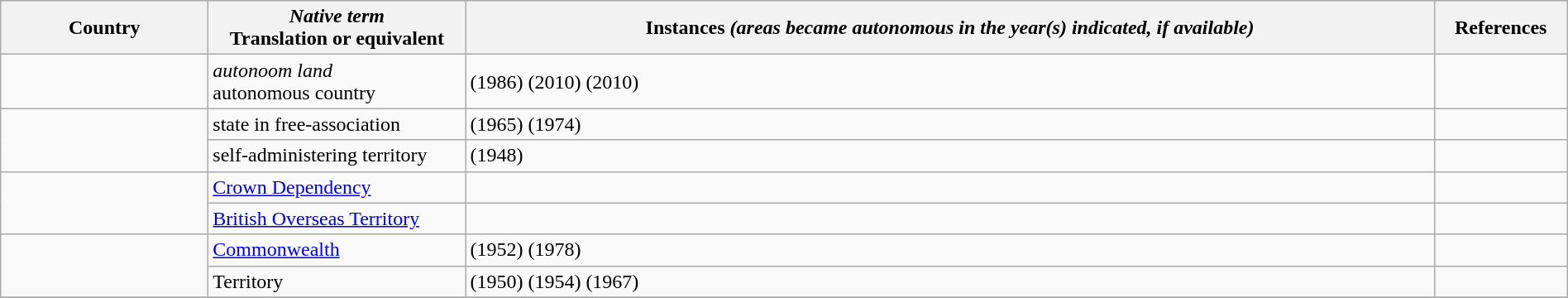<table width="100%" class="wikitable">
<tr>
<th width="160px">Country</th>
<th class="unsortable" width="200px"><em>Native term</em><br>Translation or equivalent</th>
<th class="unsortable">Instances <em>(areas became autonomous in the year(s) indicated, if available)</em></th>
<th class="unsortable" width="100px">References</th>
</tr>
<tr>
<td></td>
<td><em>autonoom land</em><br>autonomous country</td>
<td> (1986)  (2010)  (2010)</td>
<td></td>
</tr>
<tr>
<td rowspan="2"></td>
<td>state in free-association</td>
<td> (1965)  (1974)</td>
<td></td>
</tr>
<tr>
<td>self-administering territory</td>
<td> (1948)</td>
<td align=center></td>
</tr>
<tr>
<td rowspan="2"></td>
<td><a href='#'>Crown Dependency</a></td>
<td>   </td>
<td align=center></td>
</tr>
<tr>
<td><a href='#'>British Overseas Territory</a></td>
<td>             </td>
<td align=center></td>
</tr>
<tr>
<td rowspan="2"></td>
<td><a href='#'>Commonwealth</a></td>
<td> (1952)   (1978)</td>
<td align=center></td>
</tr>
<tr>
<td>Territory</td>
<td> (1950)   (1954)   (1967)</td>
<td></td>
</tr>
<tr>
</tr>
</table>
